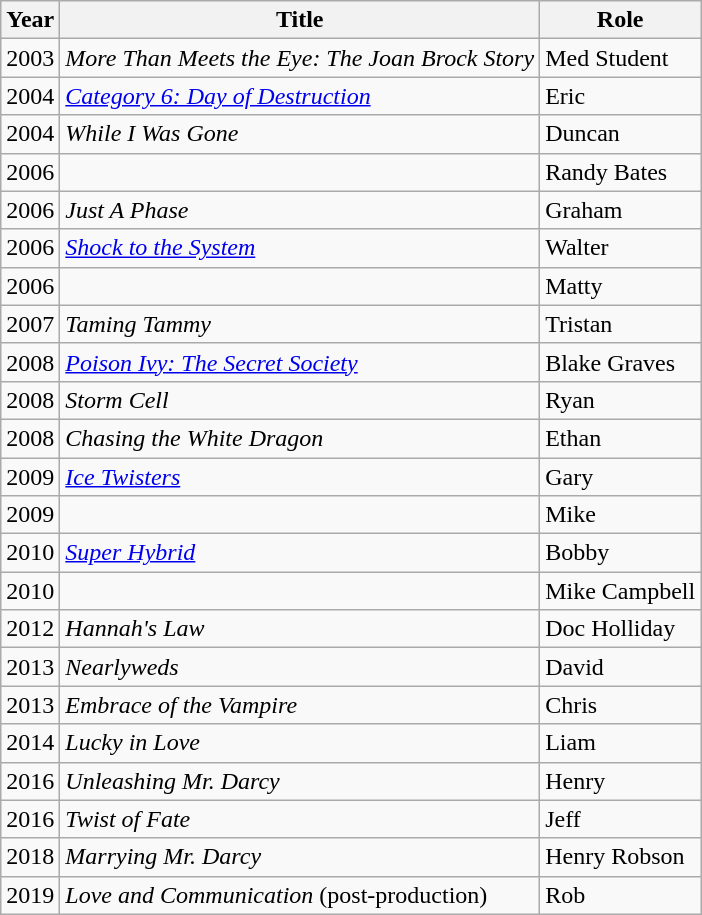<table class="wikitable sortable">
<tr>
<th>Year</th>
<th>Title</th>
<th>Role</th>
</tr>
<tr>
<td>2003</td>
<td><em>More Than Meets the Eye: The Joan Brock Story</em></td>
<td>Med Student</td>
</tr>
<tr>
<td>2004</td>
<td><em><a href='#'>Category 6: Day of Destruction</a></em></td>
<td>Eric</td>
</tr>
<tr>
<td>2004</td>
<td><em>While I Was Gone</em></td>
<td>Duncan</td>
</tr>
<tr>
<td>2006</td>
<td><em></em></td>
<td>Randy Bates</td>
</tr>
<tr>
<td>2006</td>
<td><em>Just A Phase</em></td>
<td>Graham</td>
</tr>
<tr>
<td>2006</td>
<td><em><a href='#'>Shock to the System</a></em></td>
<td>Walter</td>
</tr>
<tr>
<td>2006</td>
<td><em></em></td>
<td>Matty</td>
</tr>
<tr>
<td>2007</td>
<td><em>Taming Tammy</em></td>
<td>Tristan</td>
</tr>
<tr>
<td>2008</td>
<td><em><a href='#'>Poison Ivy: The Secret Society</a></em></td>
<td>Blake Graves</td>
</tr>
<tr>
<td>2008</td>
<td><em>Storm Cell</em></td>
<td>Ryan</td>
</tr>
<tr>
<td>2008</td>
<td><em>Chasing the White Dragon</em></td>
<td>Ethan</td>
</tr>
<tr>
<td>2009</td>
<td><em><a href='#'>Ice Twisters</a></em></td>
<td>Gary</td>
</tr>
<tr>
<td>2009</td>
<td><em></em></td>
<td>Mike</td>
</tr>
<tr>
<td>2010</td>
<td><em><a href='#'>Super Hybrid</a></em></td>
<td>Bobby</td>
</tr>
<tr>
<td>2010</td>
<td><em></em></td>
<td>Mike Campbell</td>
</tr>
<tr>
<td>2012</td>
<td><em>Hannah's Law</em></td>
<td>Doc Holliday</td>
</tr>
<tr>
<td>2013</td>
<td><em>Nearlyweds</em></td>
<td>David</td>
</tr>
<tr>
<td>2013</td>
<td><em>Embrace of the Vampire</em></td>
<td>Chris</td>
</tr>
<tr>
<td>2014</td>
<td><em>Lucky in Love</em></td>
<td>Liam</td>
</tr>
<tr>
<td>2016</td>
<td><em>Unleashing Mr. Darcy</em></td>
<td>Henry</td>
</tr>
<tr>
<td>2016</td>
<td><em>Twist of Fate</em></td>
<td>Jeff</td>
</tr>
<tr>
<td>2018</td>
<td><em>Marrying Mr. Darcy</em></td>
<td>Henry Robson</td>
</tr>
<tr>
<td>2019</td>
<td><em>Love and Communication</em> (post-production)</td>
<td>Rob</td>
</tr>
</table>
